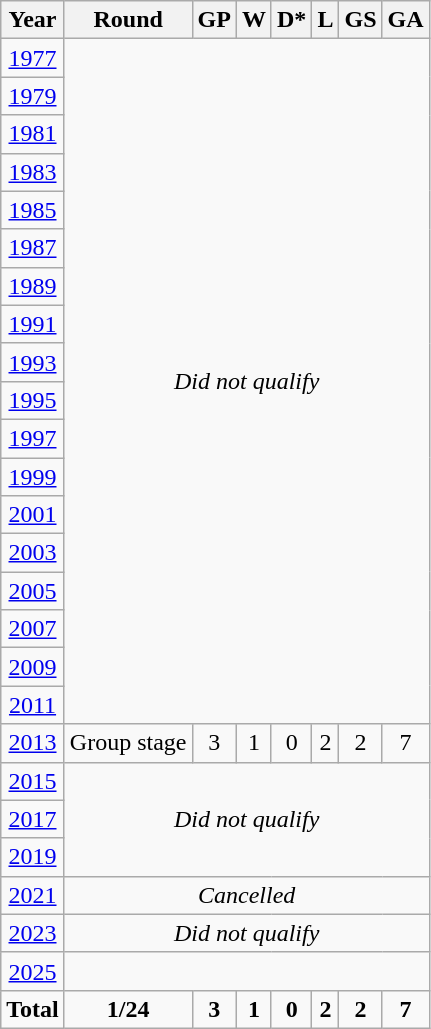<table class="wikitable" style="text-align: center;">
<tr>
<th>Year</th>
<th>Round</th>
<th>GP</th>
<th>W</th>
<th>D*</th>
<th>L</th>
<th>GS</th>
<th>GA</th>
</tr>
<tr>
<td> <a href='#'>1977</a></td>
<td rowspan="18" colspan="7"><em>Did not qualify</em></td>
</tr>
<tr>
<td> <a href='#'>1979</a></td>
</tr>
<tr>
<td> <a href='#'>1981</a></td>
</tr>
<tr>
<td> <a href='#'>1983</a></td>
</tr>
<tr>
<td> <a href='#'>1985</a></td>
</tr>
<tr>
<td> <a href='#'>1987</a></td>
</tr>
<tr>
<td> <a href='#'>1989</a></td>
</tr>
<tr>
<td> <a href='#'>1991</a></td>
</tr>
<tr>
<td> <a href='#'>1993</a></td>
</tr>
<tr>
<td> <a href='#'>1995</a></td>
</tr>
<tr>
<td> <a href='#'>1997</a></td>
</tr>
<tr>
<td> <a href='#'>1999</a></td>
</tr>
<tr>
<td> <a href='#'>2001</a></td>
</tr>
<tr>
<td> <a href='#'>2003</a></td>
</tr>
<tr>
<td> <a href='#'>2005</a></td>
</tr>
<tr>
<td> <a href='#'>2007</a></td>
</tr>
<tr>
<td> <a href='#'>2009</a></td>
</tr>
<tr>
<td> <a href='#'>2011</a></td>
</tr>
<tr>
<td> <a href='#'>2013</a></td>
<td>Group stage</td>
<td>3</td>
<td>1</td>
<td>0</td>
<td>2</td>
<td>2</td>
<td>7</td>
</tr>
<tr>
<td> <a href='#'>2015</a></td>
<td rowspan="3" colspan="7"><em>Did not qualify</em></td>
</tr>
<tr>
<td> <a href='#'>2017</a></td>
</tr>
<tr>
<td> <a href='#'>2019</a></td>
</tr>
<tr>
<td> <a href='#'>2021</a></td>
<td colspan="7"><em>Cancelled</em></td>
</tr>
<tr>
<td> <a href='#'>2023</a></td>
<td rowspan="1" colspan="7"><em>Did not qualify</em></td>
</tr>
<tr>
<td> <a href='#'>2025</a></td>
</tr>
<tr>
<td><strong>Total</strong></td>
<td><strong>1/24</strong></td>
<td><strong>3</strong></td>
<td><strong>1</strong></td>
<td><strong>0</strong></td>
<td><strong>2</strong></td>
<td><strong>2</strong></td>
<td><strong>7</strong></td>
</tr>
</table>
